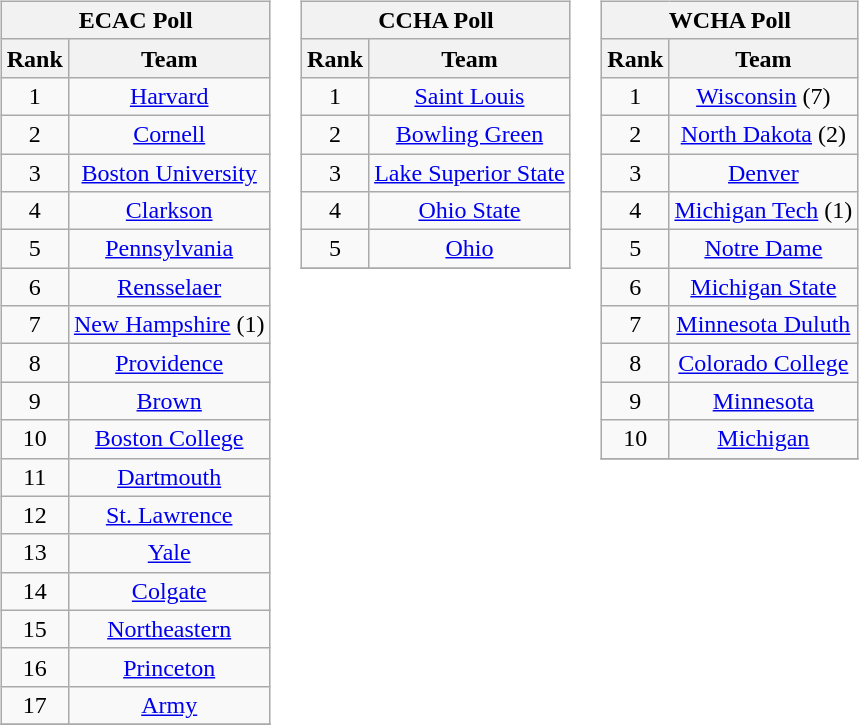<table>
<tr style="vertical-align:top;">
<td><br><table class="wikitable" style="text-align:center;">
<tr>
<th colspan=2><strong>ECAC Poll</strong></th>
</tr>
<tr>
<th>Rank</th>
<th>Team</th>
</tr>
<tr>
<td>1</td>
<td><a href='#'>Harvard</a></td>
</tr>
<tr>
<td>2</td>
<td><a href='#'>Cornell</a></td>
</tr>
<tr>
<td>3</td>
<td><a href='#'>Boston University</a></td>
</tr>
<tr>
<td>4</td>
<td><a href='#'>Clarkson</a></td>
</tr>
<tr>
<td>5</td>
<td><a href='#'>Pennsylvania</a></td>
</tr>
<tr>
<td>6</td>
<td><a href='#'>Rensselaer</a></td>
</tr>
<tr>
<td>7</td>
<td><a href='#'>New Hampshire</a> (1)</td>
</tr>
<tr>
<td>8</td>
<td><a href='#'>Providence</a></td>
</tr>
<tr>
<td>9</td>
<td><a href='#'>Brown</a></td>
</tr>
<tr>
<td>10</td>
<td><a href='#'>Boston College</a></td>
</tr>
<tr>
<td>11</td>
<td><a href='#'>Dartmouth</a></td>
</tr>
<tr>
<td>12</td>
<td><a href='#'>St. Lawrence</a></td>
</tr>
<tr>
<td>13</td>
<td><a href='#'>Yale</a></td>
</tr>
<tr>
<td>14</td>
<td><a href='#'>Colgate</a></td>
</tr>
<tr>
<td>15</td>
<td><a href='#'>Northeastern</a></td>
</tr>
<tr>
<td>16</td>
<td><a href='#'>Princeton</a></td>
</tr>
<tr>
<td>17</td>
<td><a href='#'>Army</a></td>
</tr>
<tr>
</tr>
</table>
</td>
<td><br><table class="wikitable" style="text-align:center;">
<tr>
<th colspan=2><strong>CCHA Poll</strong></th>
</tr>
<tr>
<th>Rank</th>
<th>Team</th>
</tr>
<tr>
<td>1</td>
<td><a href='#'>Saint Louis</a></td>
</tr>
<tr>
<td>2</td>
<td><a href='#'>Bowling Green</a></td>
</tr>
<tr>
<td>3</td>
<td><a href='#'>Lake Superior State</a></td>
</tr>
<tr>
<td>4</td>
<td><a href='#'>Ohio State</a></td>
</tr>
<tr>
<td>5</td>
<td><a href='#'>Ohio</a></td>
</tr>
<tr>
</tr>
</table>
</td>
<td><br><table class="wikitable" style="text-align:center;">
<tr>
<th colspan=2><strong>WCHA Poll</strong></th>
</tr>
<tr>
<th>Rank</th>
<th>Team</th>
</tr>
<tr>
<td>1</td>
<td><a href='#'>Wisconsin</a> (7)</td>
</tr>
<tr>
<td>2</td>
<td><a href='#'>North Dakota</a> (2)</td>
</tr>
<tr>
<td>3</td>
<td><a href='#'>Denver</a></td>
</tr>
<tr>
<td>4</td>
<td><a href='#'>Michigan Tech</a> (1)</td>
</tr>
<tr>
<td>5</td>
<td><a href='#'>Notre Dame</a></td>
</tr>
<tr>
<td>6</td>
<td><a href='#'>Michigan State</a></td>
</tr>
<tr>
<td>7</td>
<td><a href='#'>Minnesota Duluth</a></td>
</tr>
<tr>
<td>8</td>
<td><a href='#'>Colorado College</a></td>
</tr>
<tr>
<td>9</td>
<td><a href='#'>Minnesota</a></td>
</tr>
<tr>
<td>10</td>
<td><a href='#'>Michigan</a></td>
</tr>
<tr>
</tr>
</table>
</td>
</tr>
</table>
